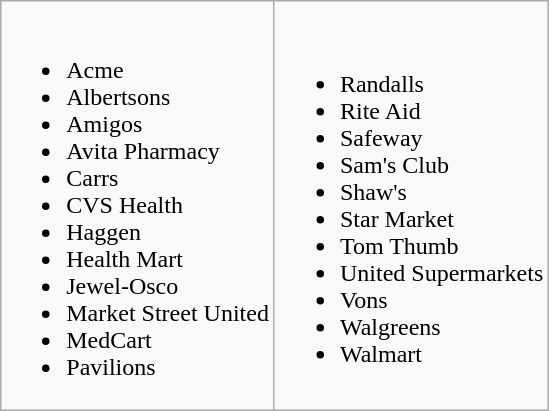<table class="wikitable">
<tr>
<td><br><ul><li>Acme</li><li>Albertsons</li><li>Amigos</li><li>Avita Pharmacy</li><li>Carrs</li><li>CVS Health</li><li>Haggen</li><li>Health Mart</li><li>Jewel-Osco</li><li>Market Street United</li><li>MedCart</li><li>Pavilions</li></ul></td>
<td><br><ul><li>Randalls</li><li>Rite Aid</li><li>Safeway</li><li>Sam's Club</li><li>Shaw's</li><li>Star Market</li><li>Tom Thumb</li><li>United Supermarkets</li><li>Vons</li><li>Walgreens</li><li>Walmart</li></ul></td>
</tr>
</table>
